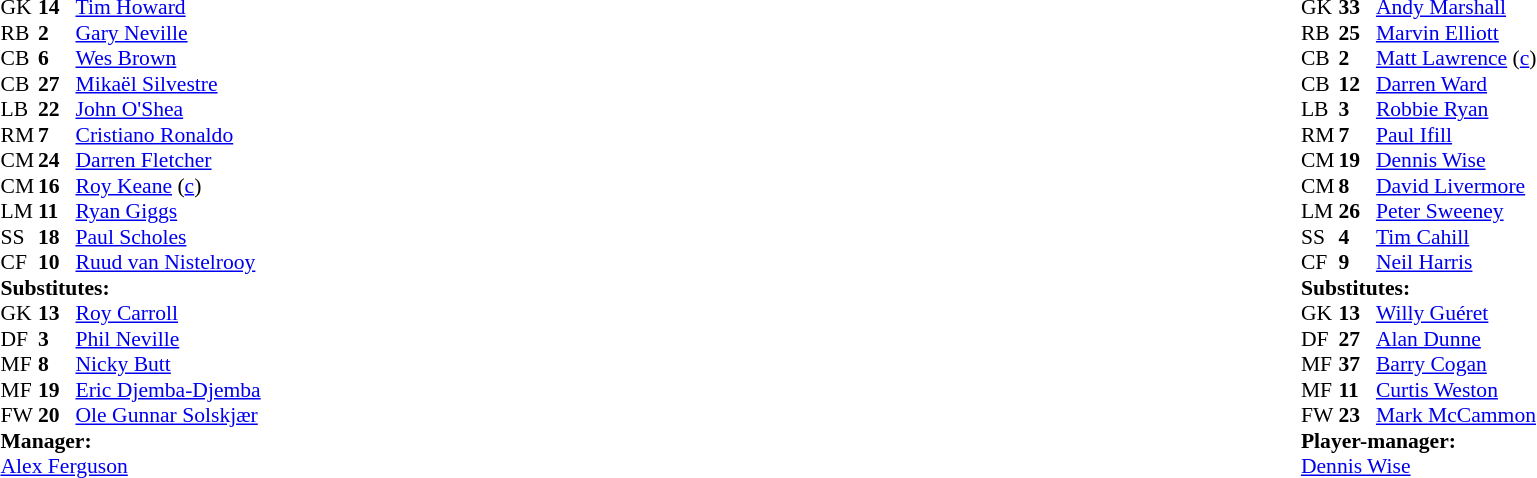<table width="100%">
<tr>
<td valign="top" width="50%"><br><table style="font-size: 90%" cellspacing="0" cellpadding="0">
<tr>
<th width="25"></th>
<th width="25"></th>
</tr>
<tr>
<td>GK</td>
<td><strong>14</strong></td>
<td> <a href='#'>Tim Howard</a></td>
<td></td>
<td></td>
</tr>
<tr>
<td>RB</td>
<td><strong>2</strong></td>
<td> <a href='#'>Gary Neville</a></td>
</tr>
<tr>
<td>CB</td>
<td><strong>6</strong></td>
<td> <a href='#'>Wes Brown</a></td>
</tr>
<tr>
<td>CB</td>
<td><strong>27</strong></td>
<td> <a href='#'>Mikaël Silvestre</a></td>
</tr>
<tr>
<td>LB</td>
<td><strong>22</strong></td>
<td> <a href='#'>John O'Shea</a></td>
</tr>
<tr>
<td>RM</td>
<td><strong>7</strong></td>
<td> <a href='#'>Cristiano Ronaldo</a></td>
<td></td>
<td></td>
</tr>
<tr>
<td>CM</td>
<td><strong>24</strong></td>
<td> <a href='#'>Darren Fletcher</a></td>
<td></td>
<td></td>
</tr>
<tr>
<td>CM</td>
<td><strong>16</strong></td>
<td> <a href='#'>Roy Keane</a> (<a href='#'>c</a>)</td>
</tr>
<tr>
<td>LM</td>
<td><strong>11</strong></td>
<td> <a href='#'>Ryan Giggs</a></td>
</tr>
<tr>
<td>SS</td>
<td><strong>18</strong></td>
<td> <a href='#'>Paul Scholes</a></td>
</tr>
<tr>
<td>CF</td>
<td><strong>10</strong></td>
<td> <a href='#'>Ruud van Nistelrooy</a></td>
</tr>
<tr>
<td colspan=4><strong>Substitutes:</strong></td>
</tr>
<tr>
<td>GK</td>
<td><strong>13</strong></td>
<td> <a href='#'>Roy Carroll</a></td>
<td></td>
<td></td>
</tr>
<tr>
<td>DF</td>
<td><strong>3</strong></td>
<td> <a href='#'>Phil Neville</a></td>
</tr>
<tr>
<td>MF</td>
<td><strong>8</strong></td>
<td> <a href='#'>Nicky Butt</a></td>
<td></td>
<td></td>
</tr>
<tr>
<td>MF</td>
<td><strong>19</strong></td>
<td> <a href='#'>Eric Djemba-Djemba</a></td>
</tr>
<tr>
<td>FW</td>
<td><strong>20</strong></td>
<td> <a href='#'>Ole Gunnar Solskjær</a></td>
<td></td>
<td></td>
</tr>
<tr>
<td colspan=4><strong>Manager:</strong></td>
</tr>
<tr>
<td colspan="4"> <a href='#'>Alex Ferguson</a></td>
</tr>
</table>
</td>
<td valign="top"></td>
<td valign="top" width="50%"><br><table style="font-size: 90%" cellspacing="0" cellpadding="0" align="center">
<tr>
<th width="25"></th>
<th width="25"></th>
</tr>
<tr>
<td>GK</td>
<td><strong>33</strong></td>
<td> <a href='#'>Andy Marshall</a></td>
</tr>
<tr>
<td>RB</td>
<td><strong>25</strong></td>
<td> <a href='#'>Marvin Elliott</a></td>
</tr>
<tr>
<td>CB</td>
<td><strong>2</strong></td>
<td> <a href='#'>Matt Lawrence</a> (<a href='#'>c</a>)</td>
</tr>
<tr>
<td>CB</td>
<td><strong>12</strong></td>
<td> <a href='#'>Darren Ward</a></td>
</tr>
<tr>
<td>LB</td>
<td><strong>3</strong></td>
<td> <a href='#'>Robbie Ryan</a></td>
<td></td>
<td></td>
</tr>
<tr>
<td>RM</td>
<td><strong>7</strong></td>
<td> <a href='#'>Paul Ifill</a></td>
</tr>
<tr>
<td>CM</td>
<td><strong>19</strong></td>
<td> <a href='#'>Dennis Wise</a></td>
<td></td>
<td></td>
</tr>
<tr>
<td>CM</td>
<td><strong>8</strong></td>
<td> <a href='#'>David Livermore</a></td>
</tr>
<tr>
<td>LM</td>
<td><strong>26</strong></td>
<td> <a href='#'>Peter Sweeney</a></td>
</tr>
<tr>
<td>SS</td>
<td><strong>4</strong></td>
<td> <a href='#'>Tim Cahill</a></td>
</tr>
<tr>
<td>CF</td>
<td><strong>9</strong></td>
<td> <a href='#'>Neil Harris</a></td>
<td></td>
<td></td>
</tr>
<tr>
<td colspan=4><strong>Substitutes:</strong></td>
</tr>
<tr>
<td>GK</td>
<td><strong>13</strong></td>
<td> <a href='#'>Willy Guéret</a></td>
</tr>
<tr>
<td>DF</td>
<td><strong>27</strong></td>
<td> <a href='#'>Alan Dunne</a></td>
</tr>
<tr>
<td>MF</td>
<td><strong>37</strong></td>
<td> <a href='#'>Barry Cogan</a></td>
<td></td>
<td></td>
</tr>
<tr>
<td>MF</td>
<td><strong>11</strong></td>
<td> <a href='#'>Curtis Weston</a></td>
<td></td>
<td></td>
</tr>
<tr>
<td>FW</td>
<td><strong>23</strong></td>
<td> <a href='#'>Mark McCammon</a></td>
<td></td>
<td></td>
</tr>
<tr>
<td colspan=4><strong>Player-manager:</strong></td>
</tr>
<tr>
<td colspan="4"> <a href='#'>Dennis Wise</a></td>
</tr>
</table>
</td>
</tr>
</table>
